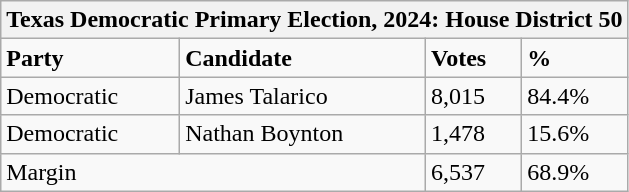<table class="wikitable">
<tr>
<th colspan="4">Texas Democratic Primary Election, 2024: House District 50</th>
</tr>
<tr>
<td><strong>Party</strong></td>
<td><strong>Candidate</strong></td>
<td><strong>Votes</strong></td>
<td><strong>%</strong></td>
</tr>
<tr>
<td>Democratic</td>
<td>James Talarico</td>
<td>8,015</td>
<td>84.4%</td>
</tr>
<tr>
<td>Democratic</td>
<td>Nathan Boynton</td>
<td>1,478</td>
<td>15.6%</td>
</tr>
<tr>
<td colspan="2">Margin</td>
<td>6,537</td>
<td>68.9%</td>
</tr>
</table>
